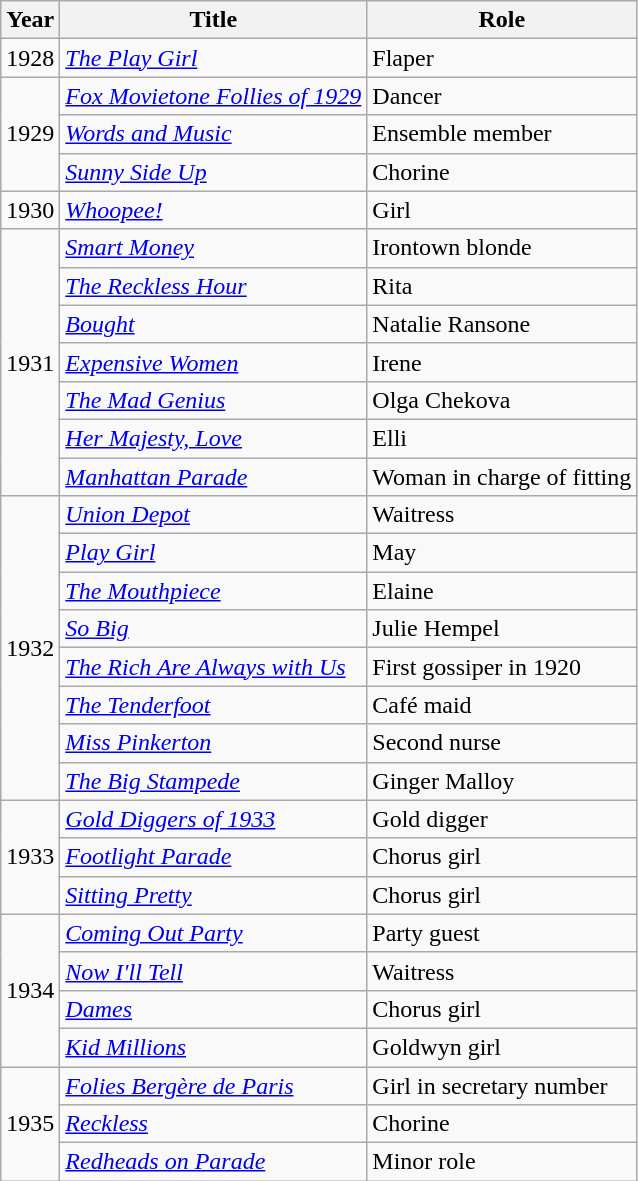<table class="wikitable sortable">
<tr>
<th>Year</th>
<th>Title</th>
<th>Role</th>
</tr>
<tr>
<td>1928</td>
<td><em><a href='#'>The Play Girl</a></em></td>
<td>Flaper</td>
</tr>
<tr>
<td rowspan=3>1929</td>
<td><em><a href='#'>Fox Movietone Follies of 1929</a></em></td>
<td>Dancer</td>
</tr>
<tr>
<td><em><a href='#'>Words and Music</a></em></td>
<td>Ensemble member</td>
</tr>
<tr>
<td><em><a href='#'>Sunny Side Up</a></em></td>
<td>Chorine</td>
</tr>
<tr>
<td>1930</td>
<td><em><a href='#'>Whoopee!</a></em></td>
<td>Girl</td>
</tr>
<tr>
<td rowspan=7>1931</td>
<td><em><a href='#'>Smart Money</a></em></td>
<td>Irontown blonde</td>
</tr>
<tr>
<td><em><a href='#'>The Reckless Hour</a></em></td>
<td>Rita</td>
</tr>
<tr>
<td><em><a href='#'>Bought</a></em></td>
<td>Natalie Ransone</td>
</tr>
<tr>
<td><em><a href='#'>Expensive Women</a></em></td>
<td>Irene</td>
</tr>
<tr>
<td><em><a href='#'>The Mad Genius</a></em></td>
<td>Olga Chekova</td>
</tr>
<tr>
<td><em><a href='#'>Her Majesty, Love</a></em></td>
<td>Elli</td>
</tr>
<tr>
<td><em><a href='#'>Manhattan Parade</a></em></td>
<td>Woman in charge of fitting</td>
</tr>
<tr>
<td rowspan=8>1932</td>
<td><em><a href='#'>Union Depot</a></em></td>
<td>Waitress</td>
</tr>
<tr>
<td><em><a href='#'>Play Girl</a></em></td>
<td>May</td>
</tr>
<tr>
<td><em><a href='#'>The Mouthpiece</a></em></td>
<td>Elaine</td>
</tr>
<tr>
<td><em><a href='#'>So Big</a></em></td>
<td>Julie Hempel</td>
</tr>
<tr>
<td><em><a href='#'>The Rich Are Always with Us</a></em></td>
<td>First gossiper in 1920</td>
</tr>
<tr>
<td><em><a href='#'>The Tenderfoot</a></em></td>
<td>Café maid</td>
</tr>
<tr>
<td><em><a href='#'>Miss Pinkerton</a></em></td>
<td>Second nurse</td>
</tr>
<tr>
<td><em><a href='#'>The Big Stampede</a></em></td>
<td>Ginger Malloy</td>
</tr>
<tr>
<td rowspan=3>1933</td>
<td><em><a href='#'>Gold Diggers of 1933</a></em></td>
<td>Gold digger</td>
</tr>
<tr>
<td><em><a href='#'>Footlight Parade</a></em></td>
<td>Chorus girl</td>
</tr>
<tr>
<td><em><a href='#'>Sitting Pretty</a></em></td>
<td>Chorus girl</td>
</tr>
<tr>
<td rowspan=4>1934</td>
<td><em><a href='#'>Coming Out Party</a></em></td>
<td>Party guest</td>
</tr>
<tr>
<td><em><a href='#'>Now I'll Tell</a></em></td>
<td>Waitress</td>
</tr>
<tr>
<td><em><a href='#'>Dames</a></em></td>
<td>Chorus girl</td>
</tr>
<tr>
<td><em><a href='#'>Kid Millions</a></em></td>
<td>Goldwyn girl</td>
</tr>
<tr>
<td rowspan=3>1935</td>
<td><em><a href='#'>Folies Bergère de Paris</a></em></td>
<td>Girl in secretary number</td>
</tr>
<tr>
<td><em><a href='#'>Reckless</a></em></td>
<td>Chorine</td>
</tr>
<tr>
<td><em><a href='#'>Redheads on Parade</a></em></td>
<td>Minor role</td>
</tr>
</table>
